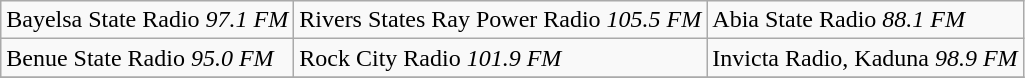<table class="wikitable">
<tr>
<td>Bayelsa State Radio <em>97.1 FM</em></td>
<td>Rivers States Ray Power Radio <em>105.5 FM</em></td>
<td>Abia State Radio <em>88.1 FM</em></td>
</tr>
<tr>
<td>Benue State Radio <em>95.0 FM</em></td>
<td>Rock City Radio <em>101.9 FM</em></td>
<td>Invicta Radio, Kaduna <em>98.9 FM</em></td>
</tr>
<tr>
</tr>
</table>
